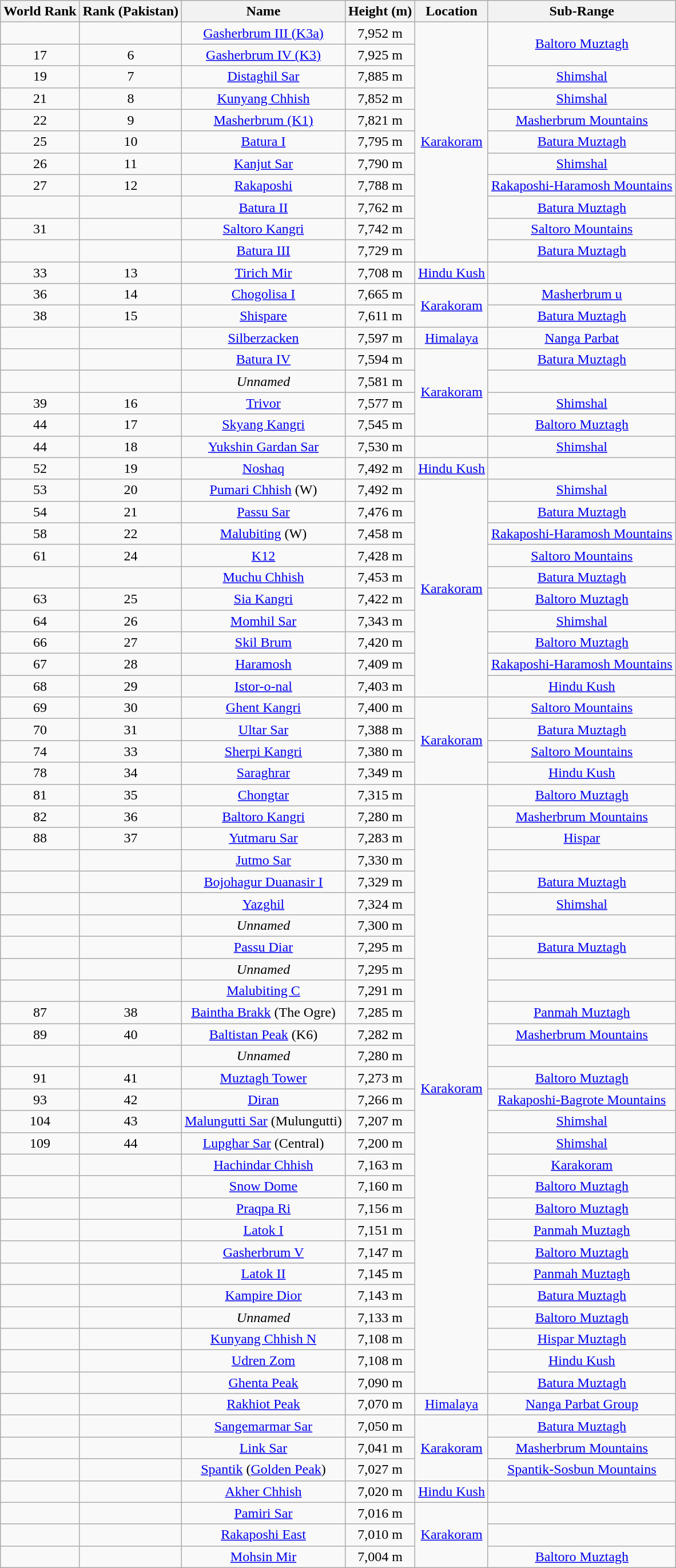<table class=wikitable style=text-align:center>
<tr>
<th>World Rank</th>
<th>Rank (Pakistan)</th>
<th>Name</th>
<th>Height (m)</th>
<th>Location</th>
<th>Sub-Range</th>
</tr>
<tr>
<td></td>
<td></td>
<td><a href='#'>Gasherbrum III (K3a)</a></td>
<td>7,952 m</td>
<td rowspan="11"><a href='#'>Karakoram</a></td>
<td rowspan=2><a href='#'>Baltoro Muztagh</a></td>
</tr>
<tr>
<td>17</td>
<td>6</td>
<td><a href='#'>Gasherbrum IV (K3)</a></td>
<td>7,925 m</td>
</tr>
<tr>
<td>19</td>
<td>7</td>
<td><a href='#'>Distaghil Sar</a></td>
<td>7,885 m</td>
<td><a href='#'>Shimshal</a></td>
</tr>
<tr>
<td>21</td>
<td>8</td>
<td><a href='#'>Kunyang Chhish</a></td>
<td>7,852 m</td>
<td><a href='#'>Shimshal</a></td>
</tr>
<tr>
<td>22</td>
<td>9</td>
<td><a href='#'>Masherbrum (K1)</a></td>
<td>7,821 m</td>
<td><a href='#'>Masherbrum Mountains</a></td>
</tr>
<tr>
<td>25</td>
<td>10</td>
<td><a href='#'>Batura I</a></td>
<td>7,795 m</td>
<td><a href='#'>Batura Muztagh</a></td>
</tr>
<tr>
<td>26</td>
<td>11</td>
<td><a href='#'>Kanjut Sar</a></td>
<td>7,790 m</td>
<td><a href='#'>Shimshal</a></td>
</tr>
<tr>
<td>27</td>
<td>12</td>
<td><a href='#'>Rakaposhi</a></td>
<td>7,788 m</td>
<td><a href='#'>Rakaposhi-Haramosh Mountains</a></td>
</tr>
<tr>
<td></td>
<td></td>
<td><a href='#'>Batura II</a></td>
<td>7,762 m</td>
<td><a href='#'>Batura Muztagh</a></td>
</tr>
<tr>
<td>31</td>
<td></td>
<td><a href='#'>Saltoro Kangri</a></td>
<td>7,742 m</td>
<td><a href='#'>Saltoro Mountains</a></td>
</tr>
<tr>
<td></td>
<td></td>
<td><a href='#'>Batura III</a></td>
<td>7,729 m</td>
<td><a href='#'>Batura Muztagh</a></td>
</tr>
<tr>
<td>33</td>
<td>13</td>
<td><a href='#'>Tirich Mir</a></td>
<td>7,708 m</td>
<td><a href='#'>Hindu Kush</a></td>
<td></td>
</tr>
<tr>
<td>36</td>
<td>14</td>
<td><a href='#'>Chogolisa I</a></td>
<td>7,665 m</td>
<td rowspan="2"><a href='#'>Karakoram</a></td>
<td><a href='#'>Masherbrum u</a></td>
</tr>
<tr>
<td>38</td>
<td>15</td>
<td><a href='#'>Shispare</a></td>
<td>7,611 m</td>
<td><a href='#'>Batura Muztagh</a></td>
</tr>
<tr>
<td></td>
<td></td>
<td><a href='#'>Silberzacken</a></td>
<td>7,597 m</td>
<td><a href='#'>Himalaya</a></td>
<td><a href='#'>Nanga Parbat</a></td>
</tr>
<tr>
<td></td>
<td></td>
<td><a href='#'>Batura IV</a></td>
<td>7,594 m</td>
<td rowspan="4"><a href='#'>Karakoram</a></td>
<td><a href='#'>Batura Muztagh</a></td>
</tr>
<tr>
<td></td>
<td></td>
<td><em>Unnamed</em></td>
<td>7,581 m</td>
<td></td>
</tr>
<tr>
<td>39</td>
<td>16</td>
<td><a href='#'>Trivor</a></td>
<td>7,577 m</td>
<td><a href='#'>Shimshal</a></td>
</tr>
<tr>
<td>44</td>
<td>17</td>
<td><a href='#'>Skyang Kangri</a></td>
<td>7,545 m</td>
<td><a href='#'>Baltoro Muztagh</a></td>
</tr>
<tr>
<td>44</td>
<td>18</td>
<td><a href='#'>Yukshin Gardan Sar</a></td>
<td>7,530 m</td>
<td></td>
<td><a href='#'>Shimshal</a></td>
</tr>
<tr>
<td>52</td>
<td>19</td>
<td><a href='#'>Noshaq</a></td>
<td>7,492 m</td>
<td><a href='#'>Hindu Kush</a></td>
<td></td>
</tr>
<tr>
<td>53</td>
<td>20</td>
<td><a href='#'>Pumari Chhish</a> (W)</td>
<td>7,492 m</td>
<td rowspan="10"><a href='#'>Karakoram</a></td>
<td><a href='#'>Shimshal</a></td>
</tr>
<tr>
<td>54</td>
<td>21</td>
<td><a href='#'>Passu Sar</a></td>
<td>7,476 m</td>
<td><a href='#'>Batura Muztagh</a></td>
</tr>
<tr>
<td>58</td>
<td>22</td>
<td><a href='#'>Malubiting</a> (W)</td>
<td>7,458 m</td>
<td><a href='#'>Rakaposhi-Haramosh Mountains</a></td>
</tr>
<tr>
<td>61</td>
<td>24</td>
<td><a href='#'>K12</a></td>
<td>7,428 m</td>
<td><a href='#'>Saltoro Mountains</a></td>
</tr>
<tr>
<td></td>
<td></td>
<td><a href='#'>Muchu Chhish</a></td>
<td>7,453 m</td>
<td><a href='#'>Batura Muztagh</a></td>
</tr>
<tr>
<td>63</td>
<td>25</td>
<td><a href='#'>Sia Kangri</a></td>
<td>7,422 m</td>
<td><a href='#'>Baltoro Muztagh</a></td>
</tr>
<tr>
<td>64</td>
<td>26</td>
<td><a href='#'>Momhil Sar</a></td>
<td>7,343 m</td>
<td><a href='#'>Shimshal</a></td>
</tr>
<tr>
<td>66</td>
<td>27</td>
<td><a href='#'>Skil Brum</a></td>
<td>7,420 m</td>
<td><a href='#'>Baltoro Muztagh</a></td>
</tr>
<tr>
<td>67</td>
<td>28</td>
<td><a href='#'>Haramosh</a></td>
<td>7,409 m</td>
<td><a href='#'>Rakaposhi-Haramosh Mountains</a></td>
</tr>
<tr>
<td>68</td>
<td>29</td>
<td><a href='#'>Istor-o-nal</a></td>
<td>7,403 m</td>
<td><a href='#'>Hindu Kush</a></td>
</tr>
<tr>
<td>69</td>
<td>30</td>
<td><a href='#'>Ghent Kangri</a></td>
<td>7,400 m</td>
<td rowspan="4"><a href='#'>Karakoram</a></td>
<td><a href='#'>Saltoro Mountains</a></td>
</tr>
<tr>
<td>70</td>
<td>31</td>
<td><a href='#'>Ultar Sar</a></td>
<td>7,388 m</td>
<td><a href='#'>Batura Muztagh</a></td>
</tr>
<tr>
<td>74</td>
<td>33</td>
<td><a href='#'>Sherpi Kangri</a></td>
<td>7,380 m</td>
<td><a href='#'>Saltoro Mountains</a></td>
</tr>
<tr>
<td>78</td>
<td>34</td>
<td><a href='#'>Saraghrar</a></td>
<td>7,349 m</td>
<td><a href='#'>Hindu Kush</a></td>
</tr>
<tr>
<td>81</td>
<td>35</td>
<td><a href='#'>Chongtar</a></td>
<td>7,315 m</td>
<td rowspan="28"><a href='#'>Karakoram</a></td>
<td><a href='#'>Baltoro Muztagh</a></td>
</tr>
<tr>
<td>82</td>
<td>36</td>
<td><a href='#'>Baltoro Kangri</a></td>
<td>7,280 m</td>
<td><a href='#'>Masherbrum Mountains</a></td>
</tr>
<tr>
<td>88</td>
<td>37</td>
<td><a href='#'>Yutmaru Sar</a></td>
<td>7,283 m</td>
<td><a href='#'>Hispar</a></td>
</tr>
<tr>
<td></td>
<td></td>
<td><a href='#'>Jutmo Sar</a></td>
<td>7,330 m</td>
<td></td>
</tr>
<tr>
<td></td>
<td></td>
<td><a href='#'>Bojohagur Duanasir I</a></td>
<td>7,329 m</td>
<td><a href='#'>Batura Muztagh</a></td>
</tr>
<tr>
<td></td>
<td></td>
<td><a href='#'>Yazghil</a></td>
<td>7,324 m</td>
<td><a href='#'>Shimshal</a></td>
</tr>
<tr>
<td></td>
<td></td>
<td><em>Unnamed</em></td>
<td>7,300 m</td>
<td></td>
</tr>
<tr>
<td></td>
<td></td>
<td><a href='#'>Passu Diar</a></td>
<td>7,295 m</td>
<td><a href='#'>Batura Muztagh</a></td>
</tr>
<tr>
<td></td>
<td></td>
<td><em>Unnamed</em></td>
<td>7,295 m</td>
<td></td>
</tr>
<tr>
<td></td>
<td></td>
<td><a href='#'>Malubiting C</a></td>
<td>7,291 m</td>
<td></td>
</tr>
<tr>
<td>87</td>
<td>38</td>
<td><a href='#'>Baintha Brakk</a> (The Ogre)</td>
<td>7,285 m</td>
<td><a href='#'>Panmah Muztagh</a></td>
</tr>
<tr>
<td>89</td>
<td>40</td>
<td><a href='#'>Baltistan Peak</a> (K6)</td>
<td>7,282 m</td>
<td><a href='#'>Masherbrum Mountains</a></td>
</tr>
<tr>
<td></td>
<td></td>
<td><em>Unnamed</em></td>
<td>7,280 m</td>
<td></td>
</tr>
<tr>
<td>91</td>
<td>41</td>
<td><a href='#'>Muztagh Tower</a></td>
<td>7,273 m</td>
<td><a href='#'>Baltoro Muztagh</a></td>
</tr>
<tr>
<td>93</td>
<td>42</td>
<td><a href='#'>Diran</a></td>
<td>7,266 m</td>
<td><a href='#'>Rakaposhi-Bagrote Mountains</a></td>
</tr>
<tr>
<td>104</td>
<td>43</td>
<td><a href='#'>Malungutti Sar</a> (Mulungutti)</td>
<td>7,207 m</td>
<td><a href='#'>Shimshal</a></td>
</tr>
<tr>
<td>109</td>
<td>44</td>
<td><a href='#'>Lupghar Sar</a> (Central)</td>
<td>7,200 m</td>
<td><a href='#'>Shimshal</a></td>
</tr>
<tr>
<td></td>
<td></td>
<td><a href='#'>Hachindar Chhish</a></td>
<td>7,163 m</td>
<td><a href='#'>Karakoram</a></td>
</tr>
<tr>
<td></td>
<td></td>
<td><a href='#'>Snow Dome</a></td>
<td>7,160 m</td>
<td><a href='#'>Baltoro Muztagh</a></td>
</tr>
<tr>
<td></td>
<td></td>
<td><a href='#'>Praqpa Ri</a></td>
<td>7,156 m</td>
<td><a href='#'>Baltoro Muztagh</a></td>
</tr>
<tr>
<td></td>
<td></td>
<td><a href='#'>Latok I</a></td>
<td>7,151 m</td>
<td><a href='#'>Panmah Muztagh</a></td>
</tr>
<tr>
<td></td>
<td></td>
<td><a href='#'>Gasherbrum V</a></td>
<td>7,147 m</td>
<td><a href='#'>Baltoro Muztagh</a></td>
</tr>
<tr>
<td></td>
<td></td>
<td><a href='#'>Latok II</a></td>
<td>7,145 m</td>
<td><a href='#'>Panmah Muztagh</a></td>
</tr>
<tr>
<td></td>
<td></td>
<td><a href='#'>Kampire Dior</a></td>
<td>7,143 m</td>
<td><a href='#'>Batura Muztagh</a></td>
</tr>
<tr>
<td></td>
<td></td>
<td><em>Unnamed</em></td>
<td>7,133 m</td>
<td><a href='#'>Baltoro Muztagh</a></td>
</tr>
<tr>
<td></td>
<td></td>
<td><a href='#'>Kunyang Chhish N</a></td>
<td>7,108 m</td>
<td><a href='#'>Hispar Muztagh</a></td>
</tr>
<tr>
<td></td>
<td></td>
<td><a href='#'>Udren Zom</a></td>
<td>7,108 m</td>
<td><a href='#'>Hindu Kush</a></td>
</tr>
<tr>
<td></td>
<td></td>
<td><a href='#'>Ghenta Peak</a></td>
<td>7,090 m</td>
<td><a href='#'>Batura Muztagh</a></td>
</tr>
<tr>
<td></td>
<td></td>
<td><a href='#'>Rakhiot Peak</a></td>
<td>7,070 m</td>
<td><a href='#'>Himalaya</a></td>
<td><a href='#'>Nanga Parbat Group</a></td>
</tr>
<tr>
<td></td>
<td></td>
<td><a href='#'>Sangemarmar Sar</a></td>
<td>7,050 m</td>
<td rowspan="3"><a href='#'>Karakoram</a></td>
<td><a href='#'>Batura Muztagh</a></td>
</tr>
<tr>
<td></td>
<td></td>
<td><a href='#'>Link Sar</a></td>
<td>7,041 m</td>
<td><a href='#'>Masherbrum Mountains</a></td>
</tr>
<tr>
<td></td>
<td></td>
<td><a href='#'>Spantik</a> (<a href='#'>Golden Peak</a>)</td>
<td>7,027 m</td>
<td><a href='#'>Spantik-Sosbun Mountains</a></td>
</tr>
<tr>
<td></td>
<td></td>
<td><a href='#'>Akher Chhish</a></td>
<td>7,020 m</td>
<td><a href='#'>Hindu Kush</a></td>
<td></td>
</tr>
<tr>
<td></td>
<td></td>
<td><a href='#'>Pamiri Sar</a></td>
<td>7,016 m</td>
<td rowspan="3"><a href='#'>Karakoram</a></td>
<td></td>
</tr>
<tr>
<td></td>
<td></td>
<td><a href='#'>Rakaposhi East</a></td>
<td>7,010 m</td>
<td></td>
</tr>
<tr>
<td></td>
<td></td>
<td><a href='#'>Mohsin Mir</a></td>
<td>7,004 m</td>
<td><a href='#'>Baltoro Muztagh</a></td>
</tr>
</table>
